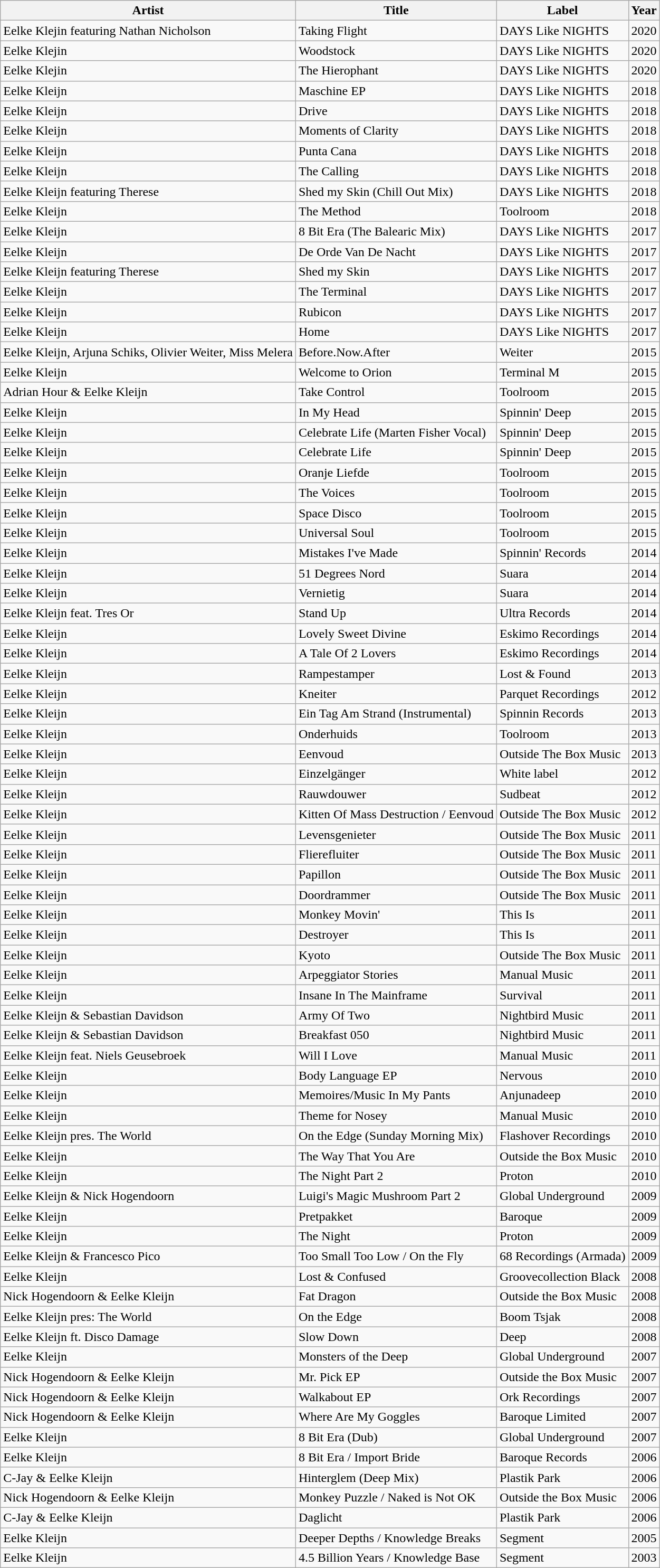<table class="wikitable plainrowheaders">
<tr>
<th>Artist</th>
<th>Title</th>
<th>Label</th>
<th>Year</th>
</tr>
<tr>
<td>Eelke Klejin featuring Nathan Nicholson</td>
<td>Taking Flight</td>
<td>DAYS Like NIGHTS</td>
<td>2020</td>
</tr>
<tr>
<td>Eelke Klejin</td>
<td>Woodstock</td>
<td>DAYS Like NIGHTS</td>
<td>2020</td>
</tr>
<tr>
<td>Eelke Klejin</td>
<td>The Hierophant</td>
<td>DAYS Like NIGHTS</td>
<td>2020</td>
</tr>
<tr>
<td>Eelke Kleijn</td>
<td>Maschine EP</td>
<td>DAYS Like NIGHTS</td>
<td>2018</td>
</tr>
<tr>
<td>Eelke Kleijn</td>
<td>Drive</td>
<td>DAYS Like NIGHTS</td>
<td>2018</td>
</tr>
<tr>
<td>Eelke Kleijn</td>
<td>Moments of Clarity</td>
<td>DAYS Like NIGHTS</td>
<td>2018</td>
</tr>
<tr>
<td>Eelke Kleijn</td>
<td>Punta Cana</td>
<td>DAYS Like NIGHTS</td>
<td>2018</td>
</tr>
<tr>
<td>Eelke Kleijn</td>
<td>The Calling</td>
<td>DAYS Like NIGHTS</td>
<td>2018</td>
</tr>
<tr>
<td>Eelke Kleijn featuring Therese</td>
<td>Shed my Skin (Chill Out Mix)</td>
<td>DAYS Like NIGHTS</td>
<td>2018</td>
</tr>
<tr>
<td>Eelke Kleijn</td>
<td>The Method</td>
<td>Toolroom</td>
<td>2018</td>
</tr>
<tr>
<td>Eelke Kleijn</td>
<td>8 Bit Era (The Balearic Mix)</td>
<td>DAYS Like NIGHTS</td>
<td>2017</td>
</tr>
<tr>
<td>Eelke Kleijn</td>
<td>De Orde Van De Nacht</td>
<td>DAYS Like NIGHTS</td>
<td>2017</td>
</tr>
<tr>
<td>Eelke Kleijn featuring Therese</td>
<td>Shed my Skin</td>
<td>DAYS Like NIGHTS</td>
<td>2017</td>
</tr>
<tr>
<td>Eelke Kleijn</td>
<td>The Terminal</td>
<td>DAYS Like NIGHTS</td>
<td>2017</td>
</tr>
<tr>
<td>Eelke Kleijn</td>
<td>Rubicon</td>
<td>DAYS Like NIGHTS</td>
<td>2017</td>
</tr>
<tr>
<td>Eelke Kleijn</td>
<td>Home</td>
<td>DAYS Like NIGHTS</td>
<td>2017</td>
</tr>
<tr>
<td>Eelke Kleijn, Arjuna Schiks, Olivier Weiter, Miss Melera</td>
<td>Before.Now.After</td>
<td>Weiter</td>
<td>2015</td>
</tr>
<tr>
<td>Eelke Kleijn</td>
<td>Welcome to Orion</td>
<td>Terminal M</td>
<td>2015</td>
</tr>
<tr>
<td>Adrian Hour & Eelke Kleijn</td>
<td>Take Control</td>
<td>Toolroom</td>
<td>2015</td>
</tr>
<tr>
<td>Eelke Kleijn</td>
<td>In My Head</td>
<td>Spinnin' Deep</td>
<td>2015</td>
</tr>
<tr>
<td>Eelke Kleijn</td>
<td>Celebrate Life (Marten Fisher Vocal)</td>
<td>Spinnin' Deep</td>
<td>2015</td>
</tr>
<tr>
<td>Eelke Kleijn</td>
<td>Celebrate Life</td>
<td>Spinnin' Deep</td>
<td>2015</td>
</tr>
<tr>
<td>Eelke Kleijn</td>
<td>Oranje Liefde</td>
<td>Toolroom</td>
<td>2015</td>
</tr>
<tr>
<td>Eelke Kleijn</td>
<td>The Voices</td>
<td>Toolroom</td>
<td>2015</td>
</tr>
<tr>
<td>Eelke Kleijn</td>
<td>Space Disco</td>
<td>Toolroom</td>
<td>2015</td>
</tr>
<tr>
<td>Eelke Kleijn</td>
<td>Universal Soul</td>
<td>Toolroom</td>
<td>2015</td>
</tr>
<tr>
<td>Eelke Kleijn</td>
<td>Mistakes I've Made</td>
<td>Spinnin' Records</td>
<td>2014</td>
</tr>
<tr>
<td>Eelke Kleijn</td>
<td>51 Degrees Nord</td>
<td>Suara</td>
<td>2014</td>
</tr>
<tr>
<td>Eelke Kleijn</td>
<td>Vernietig</td>
<td>Suara</td>
<td>2014</td>
</tr>
<tr>
<td>Eelke Kleijn feat. Tres Or</td>
<td>Stand Up</td>
<td>Ultra Records</td>
<td>2014</td>
</tr>
<tr>
<td>Eelke Kleijn</td>
<td>Lovely Sweet Divine</td>
<td>Eskimo Recordings</td>
<td>2014</td>
</tr>
<tr>
<td>Eelke Kleijn</td>
<td>A Tale Of 2 Lovers</td>
<td>Eskimo Recordings</td>
<td>2014</td>
</tr>
<tr>
<td>Eelke Kleijn</td>
<td>Rampestamper</td>
<td>Lost & Found</td>
<td>2013</td>
</tr>
<tr>
<td>Eelke Kleijn</td>
<td>Kneiter</td>
<td>Parquet Recordings</td>
<td>2012</td>
</tr>
<tr>
<td>Eelke Kleijn</td>
<td>Ein Tag Am Strand (Instrumental)</td>
<td>Spinnin Records</td>
<td>2013</td>
</tr>
<tr>
<td>Eelke Kleijn</td>
<td>Onderhuids</td>
<td>Toolroom</td>
<td>2013</td>
</tr>
<tr>
<td>Eelke Kleijn</td>
<td>Eenvoud</td>
<td>Outside The Box Music</td>
<td>2013</td>
</tr>
<tr>
<td>Eelke Kleijn</td>
<td>Einzelgänger</td>
<td>White label</td>
<td>2012</td>
</tr>
<tr>
<td>Eelke Kleijn</td>
<td>Rauwdouwer</td>
<td>Sudbeat</td>
<td>2012</td>
</tr>
<tr>
<td>Eelke Kleijn</td>
<td>Kitten Of Mass Destruction / Eenvoud</td>
<td>Outside The Box Music</td>
<td>2012</td>
</tr>
<tr>
<td>Eelke Kleijn</td>
<td>Levensgenieter</td>
<td>Outside The Box Music</td>
<td>2011</td>
</tr>
<tr>
<td>Eelke Kleijn</td>
<td>Flierefluiter</td>
<td>Outside The Box Music</td>
<td>2011</td>
</tr>
<tr>
<td>Eelke Kleijn</td>
<td>Papillon</td>
<td>Outside The Box Music</td>
<td>2011</td>
</tr>
<tr>
<td>Eelke Kleijn</td>
<td>Doordrammer</td>
<td>Outside The Box Music</td>
<td>2011</td>
</tr>
<tr>
<td>Eelke Kleijn</td>
<td>Monkey Movin'</td>
<td>This Is</td>
<td>2011</td>
</tr>
<tr>
<td>Eelke Kleijn</td>
<td>Destroyer</td>
<td>This Is</td>
<td>2011</td>
</tr>
<tr>
<td>Eelke Kleijn</td>
<td>Kyoto</td>
<td>Outside The Box Music</td>
<td>2011</td>
</tr>
<tr>
<td>Eelke Kleijn</td>
<td>Arpeggiator Stories</td>
<td>Manual Music</td>
<td>2011</td>
</tr>
<tr>
<td>Eelke Kleijn</td>
<td>Insane In The Mainframe</td>
<td>Survival</td>
<td>2011</td>
</tr>
<tr>
<td>Eelke Kleijn & Sebastian Davidson</td>
<td>Army Of Two</td>
<td>Nightbird Music</td>
<td>2011</td>
</tr>
<tr>
<td>Eelke Kleijn & Sebastian Davidson</td>
<td>Breakfast 050</td>
<td>Nightbird Music</td>
<td>2011</td>
</tr>
<tr>
<td>Eelke Kleijn feat. Niels Geusebroek</td>
<td>Will I Love</td>
<td>Manual Music</td>
<td>2011</td>
</tr>
<tr>
<td>Eelke Kleijn</td>
<td>Body Language EP</td>
<td>Nervous</td>
<td>2010</td>
</tr>
<tr>
<td>Eelke Kleijn</td>
<td>Memoires/Music In My Pants</td>
<td>Anjunadeep</td>
<td>2010</td>
</tr>
<tr>
<td>Eelke Kleijn</td>
<td>Theme for Nosey</td>
<td>Manual Music</td>
<td>2010</td>
</tr>
<tr>
<td>Eelke Kleijn pres. The World</td>
<td>On the Edge (Sunday Morning Mix)</td>
<td>Flashover Recordings</td>
<td>2010</td>
</tr>
<tr>
<td>Eelke Kleijn</td>
<td>The Way That You Are</td>
<td>Outside the Box Music</td>
<td>2010</td>
</tr>
<tr>
<td>Eelke Kleijn</td>
<td>The Night Part 2</td>
<td>Proton</td>
<td>2010</td>
</tr>
<tr>
<td>Eelke Kleijn & Nick Hogendoorn</td>
<td>Luigi's Magic Mushroom Part 2</td>
<td>Global Underground</td>
<td>2009</td>
</tr>
<tr>
<td>Eelke Kleijn</td>
<td>Pretpakket</td>
<td>Baroque</td>
<td>2009</td>
</tr>
<tr>
<td>Eelke Kleijn</td>
<td>The Night</td>
<td>Proton</td>
<td>2009</td>
</tr>
<tr>
<td>Eelke Kleijn & Francesco Pico</td>
<td>Too Small Too Low / On the Fly</td>
<td>68 Recordings (Armada)</td>
<td>2009</td>
</tr>
<tr>
<td>Eelke Kleijn</td>
<td>Lost & Confused</td>
<td>Groovecollection Black</td>
<td>2008</td>
</tr>
<tr>
<td>Nick Hogendoorn & Eelke Kleijn</td>
<td>Fat Dragon</td>
<td>Outside the Box Music</td>
<td>2008</td>
</tr>
<tr>
<td>Eelke Kleijn pres: The World</td>
<td>On the Edge</td>
<td>Boom Tsjak</td>
<td>2008</td>
</tr>
<tr>
<td>Eelke Kleijn ft. Disco Damage</td>
<td>Slow Down</td>
<td>Deep</td>
<td>2008</td>
</tr>
<tr>
<td>Eelke Kleijn</td>
<td>Monsters of the Deep</td>
<td>Global Underground</td>
<td>2007</td>
</tr>
<tr>
<td>Nick Hogendoorn & Eelke Kleijn</td>
<td>Mr. Pick EP</td>
<td>Outside the Box Music</td>
<td>2007</td>
</tr>
<tr>
<td>Nick Hogendoorn & Eelke Kleijn</td>
<td>Walkabout EP</td>
<td>Ork Recordings</td>
<td>2007</td>
</tr>
<tr>
<td>Nick Hogendoorn & Eelke Kleijn</td>
<td>Where Are My Goggles</td>
<td>Baroque Limited</td>
<td>2007</td>
</tr>
<tr>
<td>Eelke Kleijn</td>
<td>8 Bit Era (Dub)</td>
<td>Global Underground</td>
<td>2007</td>
</tr>
<tr>
<td>Eelke Kleijn</td>
<td>8 Bit Era / Import Bride</td>
<td>Baroque Records</td>
<td>2006</td>
</tr>
<tr>
<td>C-Jay & Eelke Kleijn</td>
<td>Hinterglem (Deep Mix)</td>
<td>Plastik Park</td>
<td>2006</td>
</tr>
<tr>
<td>Nick Hogendoorn & Eelke Kleijn</td>
<td>Monkey Puzzle / Naked is Not OK</td>
<td>Outside the Box Music</td>
<td>2006</td>
</tr>
<tr>
<td>C-Jay & Eelke Kleijn</td>
<td>Daglicht</td>
<td>Plastik Park</td>
<td>2006</td>
</tr>
<tr>
<td>Eelke Kleijn</td>
<td>Deeper Depths / Knowledge Breaks</td>
<td>Segment</td>
<td>2005</td>
</tr>
<tr>
<td>Eelke Kleijn</td>
<td>4.5 Billion Years / Knowledge Base</td>
<td>Segment</td>
<td>2003</td>
</tr>
</table>
